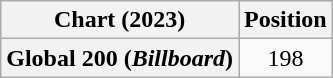<table class="wikitable plainrowheaders" style="text-align:center">
<tr>
<th scope="col">Chart (2023)</th>
<th scope="col">Position</th>
</tr>
<tr>
<th scope="row">Global 200 (<em>Billboard</em>)</th>
<td>198</td>
</tr>
</table>
